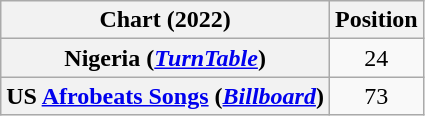<table class="wikitable sortable plainrowheaders" style="text-align:center">
<tr>
<th scope="col">Chart (2022)</th>
<th scope="col">Position</th>
</tr>
<tr>
<th scope="row">Nigeria (<a href='#'><em>TurnTable</em></a>)</th>
<td>24</td>
</tr>
<tr>
<th scope="row">US <a href='#'>Afrobeats Songs</a> (<a href='#'><em>Billboard</em></a>)</th>
<td>73</td>
</tr>
</table>
